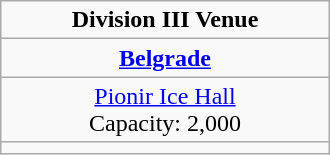<table class="wikitable" style="text-align:center;" width=220px>
<tr>
<td><strong>Division III Venue</strong></td>
</tr>
<tr>
<td width=220px><strong><a href='#'>Belgrade</a></strong></td>
</tr>
<tr>
<td><a href='#'>Pionir Ice Hall</a><br>Capacity: 2,000</td>
</tr>
<tr>
<td></td>
</tr>
</table>
